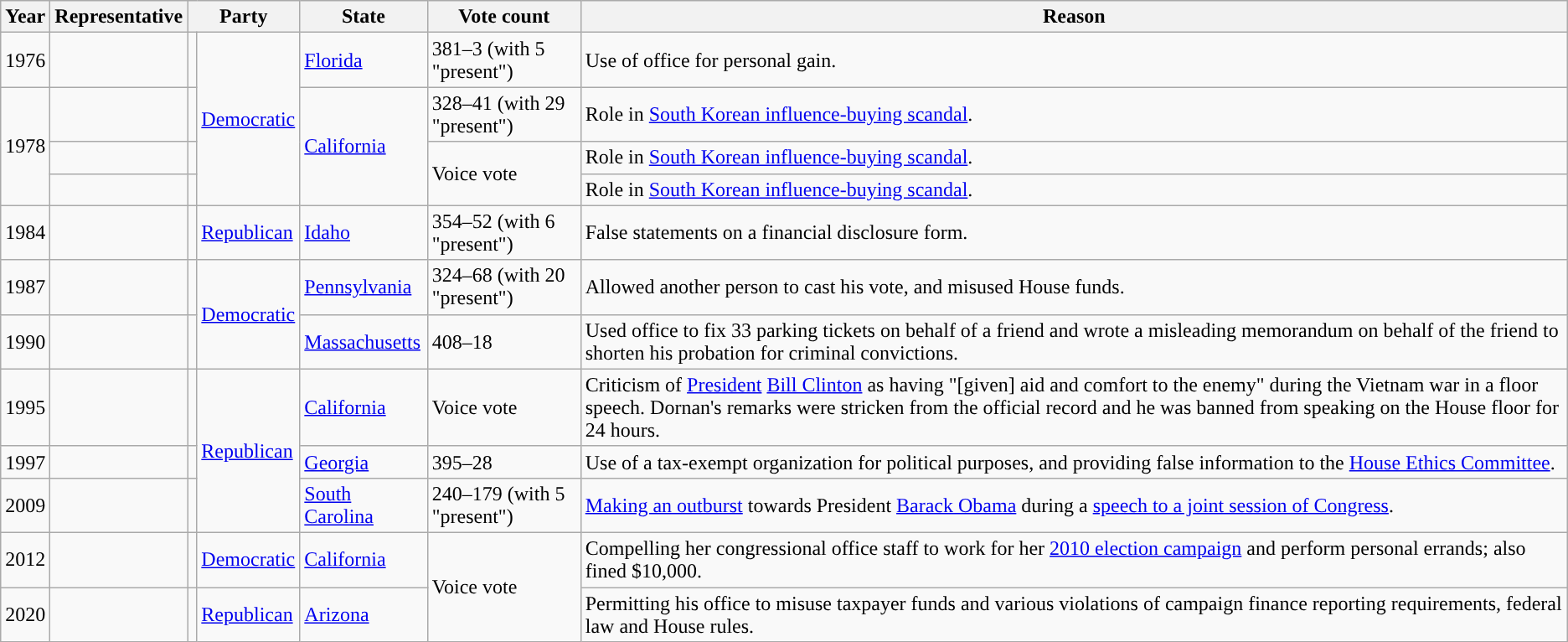<table class="wikitable sortable">
<tr>
<th>Year</th>
<th>Representative</th>
<th colspan=2>Party</th>
<th>State</th>
<th>Vote count</th>
<th class=unsortable>Reason</th>
</tr>
<tr>
<td>1976</td>
<td></td>
<td style="background-color:"></td>
<td rowspan="4"><a href='#'>Democratic</a></td>
<td><a href='#'>Florida</a></td>
<td>381–3 (with 5 "present")</td>
<td>Use of office for personal gain.</td>
</tr>
<tr>
<td rowspan="3">1978</td>
<td></td>
<td style="background-color:"></td>
<td rowspan="3"><a href='#'>California</a></td>
<td>328–41 (with 29 "present")</td>
<td>Role in <a href='#'>South Korean influence-buying scandal</a>.</td>
</tr>
<tr>
<td></td>
<td style="background-color:"></td>
<td rowspan="2">Voice vote</td>
<td>Role in <a href='#'>South Korean influence-buying scandal</a>.</td>
</tr>
<tr>
<td></td>
<td style="background-color:"></td>
<td>Role in <a href='#'>South Korean influence-buying scandal</a>.</td>
</tr>
<tr>
<td>1984</td>
<td></td>
<td style="background-color:"></td>
<td><a href='#'>Republican</a></td>
<td><a href='#'>Idaho</a></td>
<td>354–52 (with 6 "present")</td>
<td>False statements on a financial disclosure form.</td>
</tr>
<tr>
<td>1987</td>
<td></td>
<td style="background-color:"></td>
<td rowspan="2"><a href='#'>Democratic</a></td>
<td><a href='#'>Pennsylvania</a></td>
<td>324–68 (with 20 "present")</td>
<td>Allowed another person to cast his vote, and misused House funds.</td>
</tr>
<tr>
<td>1990</td>
<td></td>
<td style="background-color:"></td>
<td><a href='#'>Massachusetts</a></td>
<td>408–18</td>
<td>Used office to fix 33 parking tickets on behalf of a friend and wrote a misleading memorandum on behalf of the friend to shorten his probation for criminal convictions.</td>
</tr>
<tr>
<td>1995</td>
<td></td>
<td style="background-color:"></td>
<td rowspan="3"><a href='#'>Republican</a></td>
<td><a href='#'>California</a></td>
<td>Voice vote</td>
<td>Criticism of <a href='#'>President</a> <a href='#'>Bill Clinton</a> as having "[given] aid and comfort to the enemy" during the Vietnam war in a floor speech. Dornan's remarks were stricken from the official record and he was banned from speaking on the House floor for 24 hours.</td>
</tr>
<tr>
<td>1997</td>
<td></td>
<td style="background-color:"></td>
<td><a href='#'>Georgia</a></td>
<td>395–28</td>
<td>Use of a tax-exempt organization for political purposes, and providing false information to the <a href='#'>House Ethics Committee</a>.</td>
</tr>
<tr>
<td>2009</td>
<td></td>
<td style="background-color:"></td>
<td><a href='#'>South Carolina</a></td>
<td>240–179 (with 5 "present")</td>
<td><a href='#'>Making an outburst</a> towards President <a href='#'>Barack Obama</a> during a <a href='#'>speech to a joint session of Congress</a>.</td>
</tr>
<tr>
<td>2012</td>
<td></td>
<td style="background-color:"></td>
<td><a href='#'>Democratic</a></td>
<td><a href='#'>California</a></td>
<td rowspan="2">Voice vote</td>
<td>Compelling her congressional office staff to work for her <a href='#'>2010 election campaign</a> and perform personal errands; also fined $10,000.</td>
</tr>
<tr>
<td>2020</td>
<td></td>
<td style="background-color:"></td>
<td><a href='#'>Republican</a></td>
<td><a href='#'>Arizona</a></td>
<td>Permitting his office to misuse taxpayer funds and various violations of campaign finance reporting requirements, federal law and House rules.</td>
</tr>
</table>
